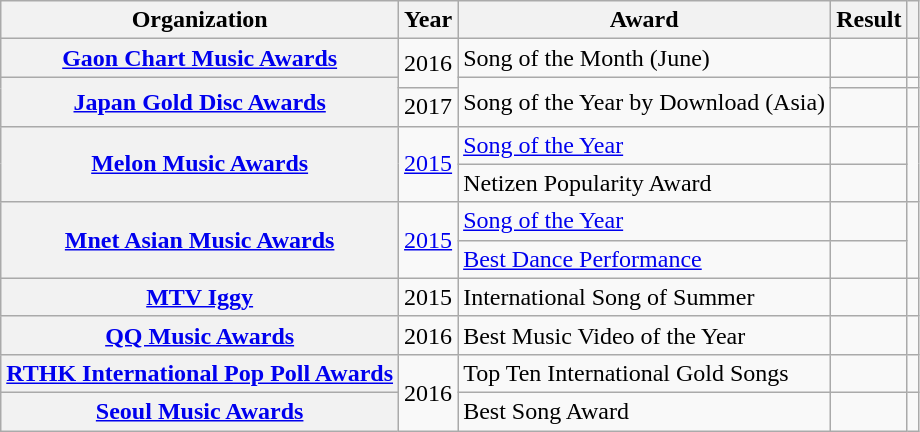<table class="wikitable plainrowheaders sortable">
<tr>
<th scope="col">Organization</th>
<th scope="col">Year</th>
<th scope="col">Award</th>
<th scope="col">Result</th>
<th class="unsortable"></th>
</tr>
<tr>
<th scope="row"><a href='#'>Gaon Chart Music Awards</a></th>
<td align="center" rowspan="2">2016</td>
<td>Song of the Month (June)</td>
<td></td>
<td align="center"></td>
</tr>
<tr>
<th scope="row" rowspan="2"><a href='#'>Japan Gold Disc Awards</a></th>
<td rowspan="2">Song of the Year by Download (Asia)</td>
<td></td>
<td align="center"></td>
</tr>
<tr>
<td align="center">2017</td>
<td></td>
<td align="center"></td>
</tr>
<tr>
<th scope="row" rowspan="2"><a href='#'>Melon Music Awards</a></th>
<td align="center" rowspan="2"><a href='#'>2015</a></td>
<td><a href='#'>Song of the Year</a></td>
<td></td>
<td rowspan="2" align="center"></td>
</tr>
<tr>
<td>Netizen Popularity Award</td>
<td></td>
</tr>
<tr>
<th scope="row" rowspan="2"><a href='#'>Mnet Asian Music Awards</a></th>
<td align="center" rowspan="2"><a href='#'>2015</a></td>
<td><a href='#'>Song of the Year</a></td>
<td></td>
<td rowspan="2" align="center"></td>
</tr>
<tr>
<td><a href='#'>Best Dance Performance</a></td>
<td></td>
</tr>
<tr>
<th scope="row"><a href='#'>MTV Iggy</a></th>
<td align="center">2015</td>
<td>International Song of Summer</td>
<td></td>
<td align="center"></td>
</tr>
<tr>
<th scope="row"><a href='#'>QQ Music Awards</a></th>
<td align="center">2016</td>
<td>Best Music Video of the Year</td>
<td></td>
<td align="center"></td>
</tr>
<tr>
<th scope="row"><a href='#'>RTHK International Pop Poll Awards</a></th>
<td align="center" rowspan="2">2016</td>
<td>Top Ten International Gold Songs</td>
<td></td>
<td align="center"></td>
</tr>
<tr>
<th scope="row"><a href='#'>Seoul Music Awards</a></th>
<td>Best Song Award</td>
<td></td>
<td align="center"></td>
</tr>
</table>
